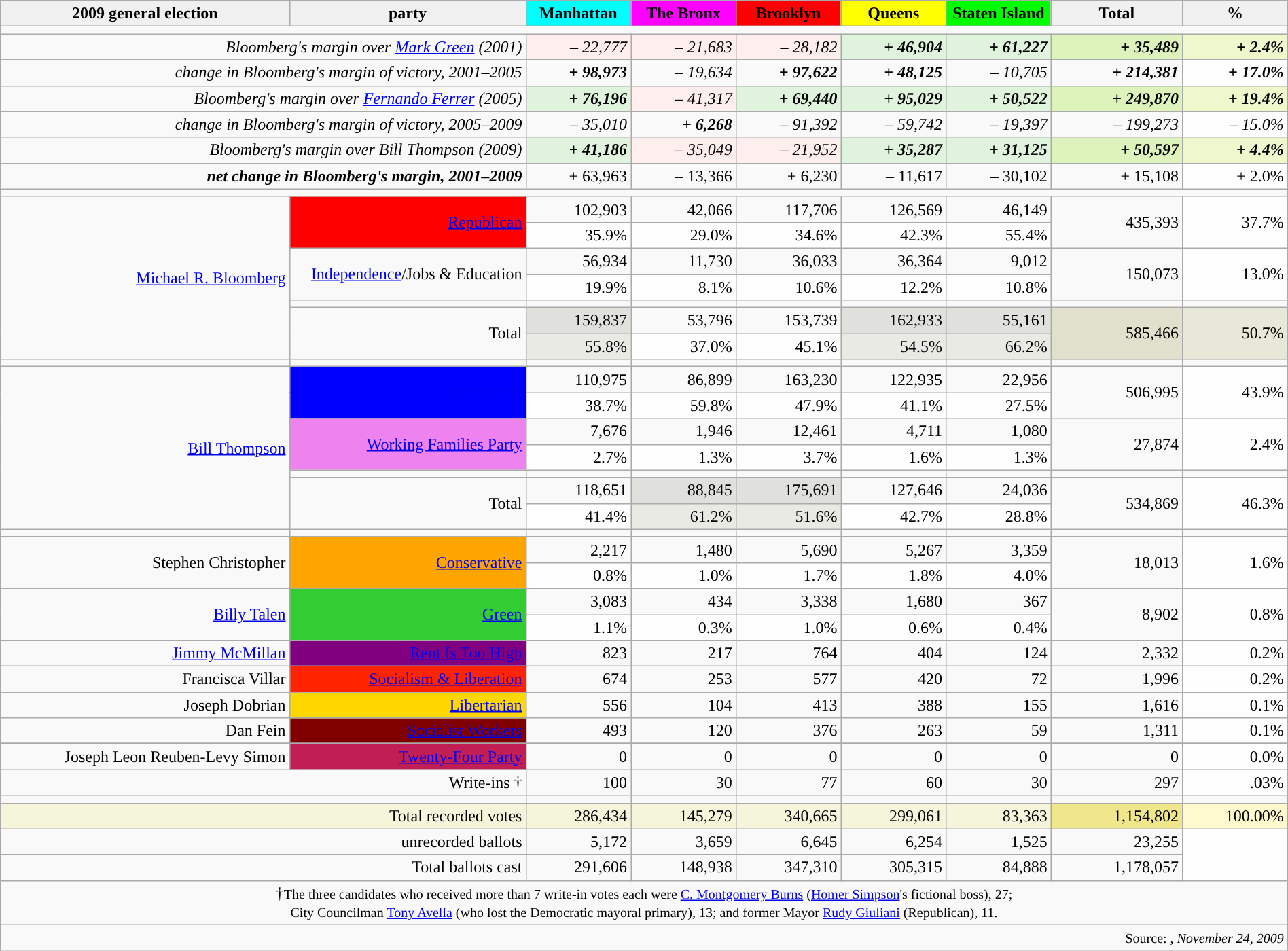<table class="wikitable"  style="width:100%; text-align:right;">
<tr style="text-align:center;">
<td style="width:22%; background:#f0f0f0;"><strong>2009 general election</strong></td>
<td style="width:18%; background:#f0f0f0;"><strong>party</strong></td>
<td style="width:8%; background:aqua;"><strong>Manhattan</strong></td>
<td style="width:8%; background:magenta;"><strong>The Bronx</strong></td>
<td style="width:8%; background:red;"><strong>Brooklyn</strong></td>
<td style="width:8%; background:yellow;"><strong>Queens</strong></td>
<td style="width:8%; background:lime;"><strong>Staten Island</strong></td>
<td style="width:10%; background:#f0f0f0;"><strong>Total</strong></td>
<td style="width:8%; background:#f0f0f0;"><strong>%</strong></td>
</tr>
<tr>
<td colspan="9"></td>
</tr>
<tr>
<td colspan="2"><em>Bloomberg's margin over <a href='#'>Mark Green</a> (2001)</em></td>
<td style="background:#fee;"><em>– 22,777</em></td>
<td style="background:#fee;"><em>– 21,683</em></td>
<td style="background:#fee;"><em>– 28,182</em></td>
<td style="background:#e0f3dd;"><strong><em>+ 46,904</em></strong></td>
<td style="background:#e0f3dd;"><strong><em>+ 61,227</em></strong></td>
<td style="background:#ddf3bb;"><strong><em>+  35,489</em></strong></td>
<td style="background:#eef8cc;"><strong><em>+  2.4%</em></strong></td>
</tr>
<tr>
<td colspan="2"><em>change in Bloomberg's margin of victory, 2001–2005</em></td>
<td><strong><em>+ 98,973</em></strong></td>
<td><em>– 19,634</em></td>
<td><strong><em>+ 97,622</em></strong></td>
<td><strong><em>+ 48,125</em></strong></td>
<td><em>– 10,705</em></td>
<td><strong><em>+ 214,381</em></strong></td>
<td bgcolor=fefefe><strong><em>+ 17.0%</em></strong></td>
</tr>
<tr>
<td colspan="2"><em>Bloomberg's margin over <a href='#'>Fernando Ferrer</a> (2005)</em></td>
<td style="background:#e0f3dd;"><strong><em>+ 76,196</em></strong></td>
<td style="background:#fee;"><em>– 41,317</em></td>
<td style="background:#e0f3dd;"><strong><em>+ 69,440</em></strong></td>
<td style="background:#e0f3dd;"><strong><em>+ 95,029</em></strong></td>
<td style="background:#e0f3dd;"><strong><em>+ 50,522</em></strong></td>
<td style="background:#ddf3bb;"><strong><em>+ 249,870</em></strong></td>
<td bgcolor=eef8cc><strong><em>+ 19.4%</em></strong></td>
</tr>
<tr>
<td colspan="2"><em>change in Bloomberg's margin of victory, 2005–2009</em></td>
<td><em>– 35,010</em></td>
<td><strong><em>+ 6,268</em></strong></td>
<td><em>– 91,392</em></td>
<td><em>– 59,742</em></td>
<td><em>– 19,397</em></td>
<td><em>– 199,273</em></td>
<td bgcolor=fefefe><em>– 15.0%</em></td>
</tr>
<tr>
<td colspan="2"><em>Bloomberg's margin over Bill Thompson (2009)</em></td>
<td bgcolor=e0f3dd><strong><em>+ 41,186</em></strong></td>
<td style="background:#fee;"><em>– 35,049</em></td>
<td style="background:#fee;"><em>– 21,952</em></td>
<td bgcolor=e0f3dd><strong><em>+	35,287</em></strong></td>
<td bgcolor=e0f3dd><strong><em>+ 31,125</em></strong></td>
<td style="background:#ddf3bb;"><strong><em>+ 	50,597</em></strong></td>
<td bgcolor=eef8cc><strong><em>+ 	4.4%</em></strong></td>
</tr>
<tr>
<td colspan="2"><strong><em>net change<strong> in Bloomberg's margin, 2001–2009<em></td>
<td></em></strong>+ 63,963<strong><em></td>
<td></em>– 13,366<em></td>
<td></em></strong>+ 6,230<strong><em></td>
<td></em>– 11,617<em></td>
<td></em>– 30,102<em></td>
<td></em></strong>+ 15,108<strong><em></td>
<td bgcolor=fefefe></em></strong>+ 2.0%<strong><em></td>
</tr>
<tr>
<td colspan="9"></td>
</tr>
<tr>
<td rowspan="7"></strong><a href='#'>Michael R. Bloomberg</a><strong></td>
<td rowspan="2" style="background:#FF0000 ;"><a href='#'>Republican</a></td>
<td>102,903</td>
<td>42,066</td>
<td>117,706</td>
<td>126,569</td>
<td>46,149</td>
<td rowspan="2">435,393</td>
<td rowspan="2" style="background:#fefefe;"></em>37.7%<em></td>
</tr>
<tr style="background:#fefefe;">
<td></em> 35.9%<em></td>
<td></em>29.0%<em></td>
<td></em>34.6%<em></td>
<td></em>42.3%<em></td>
<td></em></strong>55.4%<strong><em></td>
</tr>
<tr>
<td rowspan="2"><a href='#'>Independence</a>/Jobs & Education</td>
<td>56,934</td>
<td>11,730</td>
<td>36,033</td>
<td>36,364</td>
<td>9,012</td>
<td rowspan="2">150,073</td>
<td rowspan="2" style="background:#fefefe;"></em>13.0%<em></td>
</tr>
<tr style="background:#fefefe;">
<td></em>19.9%<em></td>
<td></em>	8.1%<em></td>
<td></em>10.6%<em></td>
<td></em>12.2%<em></td>
<td></em>10.8%<em></td>
</tr>
<tr>
<td></td>
<td></td>
<td></td>
<td></td>
<td></td>
<td></td>
<td></td>
</tr>
<tr>
<td rowspan="2"></strong>Total<strong></td>
<td bgcolor=e0e0dd></strong>159,837<strong></td>
<td>53,796</td>
<td>153,739</td>
<td style="background:#e0e0dd;"></strong>162,933<strong></td>
<td bgcolor=e0e0dd></strong>55,161<strong></td>
<td rowspan="2" style="background:#e0e0cc;"></strong>585,466<strong></td>
<td rowspan="2" style="background:#e8e8d8;"></em></strong>50.7%<strong><em></td>
</tr>
<tr style="background:#eaeae5;">
<td></em></strong>55.8%<strong><em></td>
<td bgcolor=fefefe></em>37.0%<em></td>
<td bgcolor=fefefe></em>45.1%<em></td>
<td></em></strong>54.5%<strong><em></td>
<td></em></strong>66.2%<strong><em></td>
</tr>
<tr>
<td></td>
<td></td>
<td></td>
<td></td>
<td></td>
<td></td>
<td></td>
<td></td>
</tr>
<tr>
<td rowspan="7"></strong><a href='#'>Bill Thompson</a><strong></td>
<td rowspan="2" style="background:#0000FF;"><a href='#'>Democratic</a></td>
<td>110,975</td>
<td>86,899</td>
<td>163,230</td>
<td>122,935</td>
<td>22,956</td>
<td rowspan="2">506,995</td>
<td rowspan="2" style="background:#fefefe;"></em>43.9%<em></td>
</tr>
<tr style="background:#fefefe;">
<td></em>38.7%<em></td>
<td></em></strong>59.8%<strong><em></td>
<td></em>47.9%<em></td>
<td></em>41.1%<em></td>
<td></em>27.5%<em></td>
</tr>
<tr>
<td rowspan="2" style='background:#EE82EE;"'><a href='#'>Working Families Party</a></td>
<td>7,676</td>
<td>1,946</td>
<td>12,461</td>
<td>4,711</td>
<td>1,080</td>
<td rowspan="2">27,874</td>
<td rowspan="2" style="background:#fefefe;"></em>2.4%<em></td>
</tr>
<tr style="background:#fefefe;">
<td></em>2.7%<em></td>
<td></em>1.3%<em></td>
<td></em>3.7%<em></td>
<td></em>1.6%<em></td>
<td></em>1.3%<em></td>
</tr>
<tr>
<td></td>
<td></td>
<td></td>
<td></td>
<td></td>
<td></td>
<td></td>
<td></td>
</tr>
<tr>
<td rowspan="2"></strong>Total<strong></td>
<td>118,651</td>
<td bgcolor=e0e0dd></strong>88,845<strong></td>
<td bgcolor=e0e0dd></strong>175,691<strong></td>
<td>127,646</td>
<td>24,036</td>
<td rowspan="2"></strong>534,869<strong></td>
<td rowspan="2" style="background:#fefefe;"></em>46.3%<em></td>
</tr>
<tr style="background:#fefefe;">
<td></em>41.4%<em></td>
<td bgcolor=eaeae5></em></strong>61.2%<strong><em></td>
<td bgcolor=eaeae5></em></strong>51.6%<strong><em></td>
<td></em>42.7%<em></td>
<td></em>28.8%<em></td>
</tr>
<tr>
<td></td>
<td></td>
<td></td>
<td></td>
<td></td>
<td></td>
<td></td>
<td></td>
</tr>
<tr>
<td rowspan="2"></strong>Stephen Christopher<strong></td>
<td rowspan="2" style="background:#FFA500;"><a href='#'>Conservative</a></td>
<td>2,217</td>
<td>1,480</td>
<td>5,690</td>
<td>5,267</td>
<td>3,359</td>
<td rowspan="2"></strong>18,013<strong></td>
<td rowspan="2" style="background:#fefefe;"></em>1.6%<em></td>
</tr>
<tr style="background:#fefefe;">
<td></em>0.8%	<em></td>
<td></em>1.0%<em></td>
<td></em>1.7%<em></td>
<td></em>1.8%<em></td>
<td></em>4.0%<em></td>
</tr>
<tr>
<td rowspan="2"></strong><a href='#'>Billy Talen</a><strong></td>
<td rowspan="2" style="background:#32CD32;"><a href='#'>Green</a></td>
<td>3,083</td>
<td>434</td>
<td>3,338</td>
<td>1,680</td>
<td>367</td>
<td rowspan="2"></strong>8,902<strong></td>
<td rowspan="2" style="background:#fefefe;"></em>0.8%<em></td>
</tr>
<tr style="background:#fefefe;">
<td></em>1.1%	<em></td>
<td></em>0.3%<em></td>
<td></em>1.0%<em></td>
<td></em>0.6%<em></td>
<td></em>0.4%<em></td>
</tr>
<tr>
<td><a href='#'>Jimmy McMillan</a></td>
<td style="background:#800080;"><a href='#'>Rent Is Too High</a></td>
<td>823</td>
<td>217</td>
<td>764</td>
<td>404</td>
<td>124</td>
<td></strong>2,332<strong></td>
<td bgcolor=fefefe></em>0.2%<em></td>
</tr>
<tr>
<td>Francisca Villar</td>
<td style="background:#FF2400;"><a href='#'>Socialism & Liberation</a></td>
<td>674</td>
<td>253</td>
<td>577</td>
<td>420</td>
<td>72</td>
<td></strong>1,996<strong></td>
<td style="background:#fefefe;"></em>0.2%<em></td>
</tr>
<tr>
<td>Joseph Dobrian</td>
<td style="background:#FFD700;"><a href='#'>Libertarian</a></td>
<td>556</td>
<td>104</td>
<td>413</td>
<td>388</td>
<td>155</td>
<td></strong>1,616<strong></td>
<td bgcolor=fefefe></em>0.1%<em></td>
</tr>
<tr>
<td>Dan Fein</td>
<td style="background:#800000;"><a href='#'>Socialist Workers</a></td>
<td>493</td>
<td>120</td>
<td>376</td>
<td>263</td>
<td>59</td>
<td></strong>1,311<strong></td>
<td bgcolor=fefefe></em>0.1%<em></td>
</tr>
<tr>
</tr>
<tr>
<td>Joseph Leon Reuben-Levy Simon</td>
<td style="background:#C21E56;"><a href='#'>Twenty-Four Party</a></td>
<td>0</td>
<td>0</td>
<td>0</td>
<td>0</td>
<td>0</td>
<td></strong>0<strong></td>
<td bgcolor=fefefe></em>0.0%<em></td>
</tr>
<tr>
<td colspan="2">Write-ins †</td>
<td>100</td>
<td>30</td>
<td>77</td>
<td>60</td>
<td>30</td>
<td></strong>297<strong></td>
<td bgcolor=fefefe></em>.03%<em></td>
</tr>
<tr>
<td colspan="2"></td>
<td></td>
<td></td>
<td></td>
<td></td>
<td></td>
<td></td>
</tr>
<tr style="background:beige;">
<td colspan="2"></strong>Total recorded votes<strong></td>
<td></strong>286,434<strong></td>
<td></strong>145,279	<strong></td>
<td></strong>340,665	<strong></td>
<td></strong>299,061<strong></td>
<td></strong>83,363<strong></td>
<td bgcolor=khaki></strong>1,154,802<strong></td>
<td style="background:lemonchiffon;"></em>100.00%<em></td>
</tr>
<tr>
<td colspan="2"></em>unrecorded ballots<em></td>
<td></em>5,172<em></td>
<td></em>3,659<em></td>
<td></em>6,645<em></td>
<td></em>6,254<em></td>
<td></em>1,525<em></td>
<td></em>23,255<em></td>
<td rowspan="2" style="background:#fefefe;"> </td>
</tr>
<tr>
<td colspan="2">Total ballots cast</td>
<td>291,606</td>
<td>148,938</td>
<td>347,310</td>
<td>305,315</td>
<td>84,888</td>
<td>1,178,057</td>
</tr>
<tr>
<td colspan="9" style="text-align:center;">†<small>The three candidates who received more than 7 write-in votes each were <a href='#'>C. Montgomery Burns</a> (<a href='#'>Homer Simpson</a>'s fictional boss), 27;<br>  City Councilman <a href='#'>Tony Avella</a> (who lost the Democratic mayoral primary), 13; and former Mayor <a href='#'>Rudy Giuliani</a> (Republican), 11.</small></td>
</tr>
<tr>
<td colspan="9" style="text-align:right;"><small></em>Source:<em>  , November 24, 2009</small></td>
</tr>
</table>
